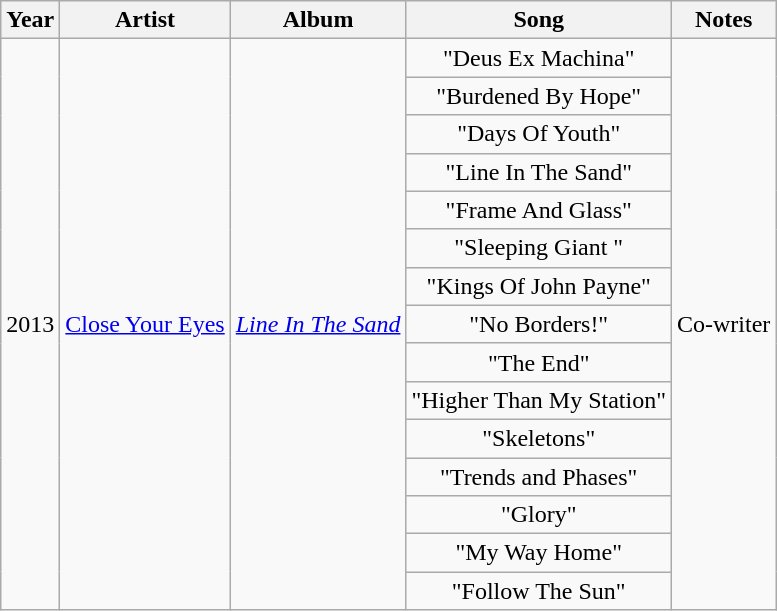<table class="wikitable sortable plainrowheaders" style="text-align:center;">
<tr>
<th>Year</th>
<th>Artist</th>
<th>Album</th>
<th>Song</th>
<th>Notes</th>
</tr>
<tr>
<td rowspan="16">2013</td>
<td rowspan="16"><a href='#'>Close Your Eyes</a></td>
<td rowspan="16"><em><a href='#'>Line In The Sand</a></em></td>
<td>"Deus Ex Machina"</td>
<td rowspan="16">Co-writer</td>
</tr>
<tr>
<td>"Burdened By Hope"</td>
</tr>
<tr>
<td>"Days Of Youth"</td>
</tr>
<tr>
<td>"Line In The Sand"</td>
</tr>
<tr>
<td>"Frame And Glass"</td>
</tr>
<tr>
<td>"Sleeping Giant "</td>
</tr>
<tr>
<td>"Kings Of John Payne"</td>
</tr>
<tr>
<td>"No Borders!"</td>
</tr>
<tr>
<td>"The End"</td>
</tr>
<tr>
<td>"Higher Than My Station"</td>
</tr>
<tr>
<td>"Skeletons"</td>
</tr>
<tr>
<td>"Trends and Phases"</td>
</tr>
<tr>
<td>"Glory"</td>
</tr>
<tr>
<td>"My Way Home"</td>
</tr>
<tr>
<td>"Follow The Sun"</td>
</tr>
</table>
